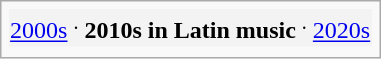<table class="infobox">
<tr style="background:#f3f3f3;">
<td style="text-align:center;"><a href='#'>2000s</a> <sup>.</sup> <strong>2010s in Latin music</strong> <sup>.</sup> <a href='#'>2020s</a></td>
</tr>
<tr>
</tr>
</table>
